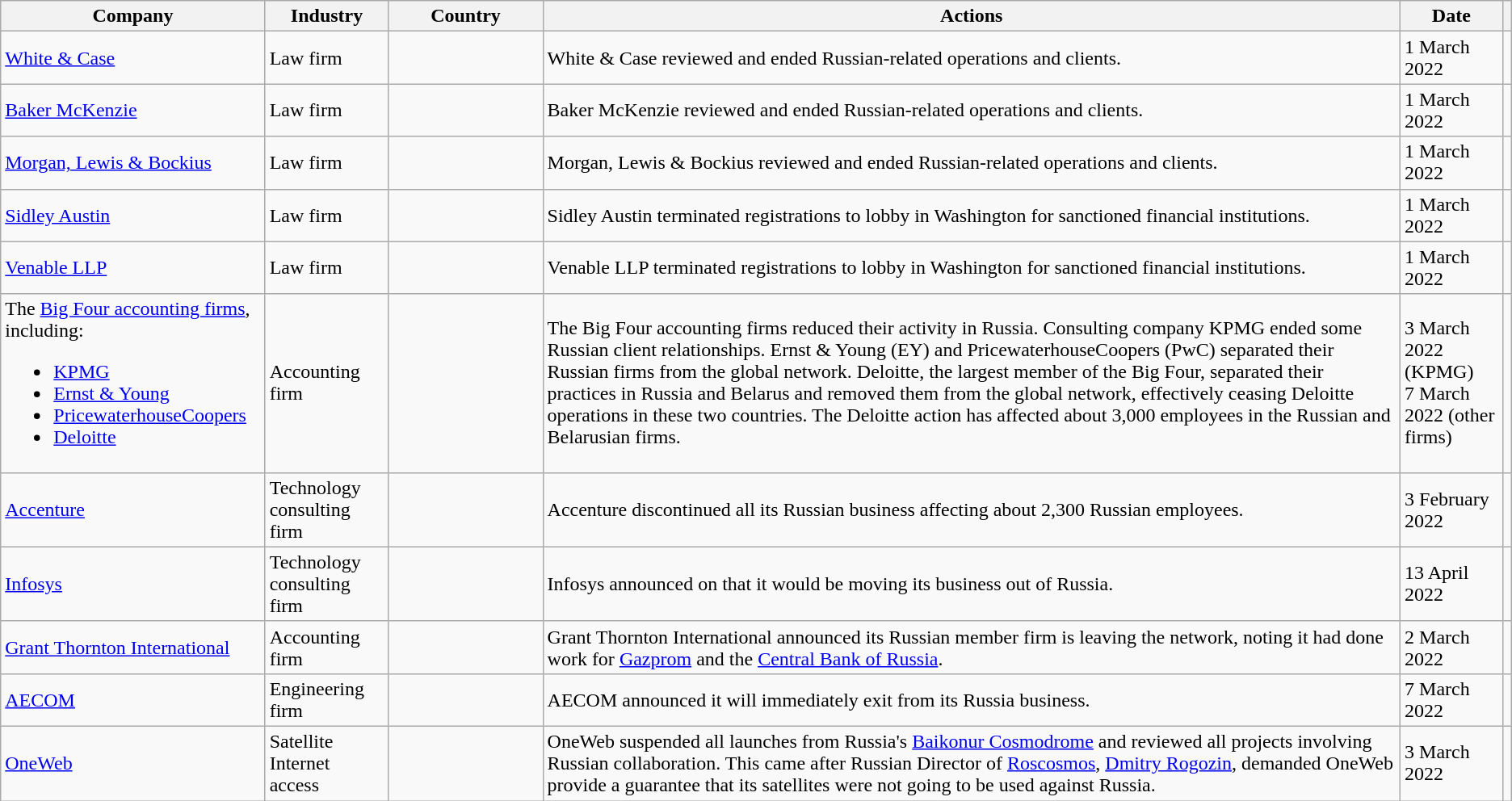<table class="wikitable sortable">
<tr>
<th>Company</th>
<th>Industry</th>
<th width=120px>Country</th>
<th>Actions</th>
<th data-sort-type=date>Date</th>
<th class="unsortable"></th>
</tr>
<tr>
<td><a href='#'>White & Case</a></td>
<td>Law firm</td>
<td></td>
<td>White & Case reviewed and ended Russian-related operations and clients.</td>
<td>1 March 2022</td>
<td></td>
</tr>
<tr>
<td><a href='#'>Baker McKenzie</a></td>
<td>Law firm</td>
<td></td>
<td>Baker McKenzie reviewed and ended Russian-related operations and clients.</td>
<td>1 March 2022</td>
<td></td>
</tr>
<tr>
<td><a href='#'>Morgan, Lewis & Bockius</a></td>
<td>Law firm</td>
<td></td>
<td>Morgan, Lewis & Bockius reviewed and ended Russian-related operations and clients.</td>
<td>1 March 2022</td>
<td></td>
</tr>
<tr>
<td><a href='#'>Sidley Austin</a></td>
<td>Law firm</td>
<td></td>
<td>Sidley Austin terminated registrations to lobby in Washington for sanctioned financial institutions.</td>
<td>1 March 2022</td>
<td></td>
</tr>
<tr>
<td><a href='#'>Venable LLP</a></td>
<td>Law firm</td>
<td></td>
<td>Venable LLP terminated registrations to lobby in Washington for sanctioned financial institutions.</td>
<td>1 March 2022</td>
<td></td>
</tr>
<tr>
<td>The <a href='#'>Big Four accounting firms</a>, including:<br><ul><li><a href='#'>KPMG</a></li><li><a href='#'>Ernst & Young</a></li><li><a href='#'>PricewaterhouseCoopers</a></li><li><a href='#'>Deloitte</a></li></ul></td>
<td>Accounting firm</td>
<td></td>
<td>The Big Four accounting firms reduced their activity in Russia. Consulting company KPMG ended some Russian client relationships. Ernst & Young (EY) and PricewaterhouseCoopers (PwC) separated their Russian firms from the global network. Deloitte, the largest member of the Big Four, separated their practices in Russia and Belarus and removed them from the global network, effectively ceasing Deloitte operations in these two countries. The Deloitte action has affected about 3,000 employees in the Russian and Belarusian firms.</td>
<td>3 March 2022 (KPMG) <br> 7 March 2022 (other firms) <br></td>
<td><br><br><br><br></td>
</tr>
<tr>
<td><a href='#'>Accenture</a></td>
<td>Technology consulting firm</td>
<td></td>
<td>Accenture discontinued all its Russian business affecting about 2,300 Russian employees.</td>
<td>3 February 2022</td>
<td></td>
</tr>
<tr>
<td><a href='#'>Infosys</a></td>
<td>Technology consulting firm</td>
<td></td>
<td>Infosys announced on that it would be moving its business out of Russia.</td>
<td>13 April 2022</td>
<td></td>
</tr>
<tr>
<td><a href='#'>Grant Thornton International</a></td>
<td>Accounting firm</td>
<td></td>
<td>Grant Thornton International announced its Russian member firm is leaving the network, noting it had done work for <a href='#'>Gazprom</a> and the <a href='#'>Central Bank of Russia</a>.</td>
<td>2 March 2022</td>
<td></td>
</tr>
<tr>
<td><a href='#'>AECOM</a></td>
<td>Engineering firm</td>
<td></td>
<td>AECOM announced it will immediately exit from its Russia business.</td>
<td>7 March 2022</td>
<td></td>
</tr>
<tr>
<td><a href='#'>OneWeb</a></td>
<td>Satellite Internet access</td>
<td></td>
<td>OneWeb suspended all launches from Russia's <a href='#'>Baikonur Cosmodrome</a> and reviewed all projects involving Russian collaboration. This came after Russian Director of <a href='#'>Roscosmos</a>, <a href='#'>Dmitry Rogozin</a>, demanded OneWeb provide a guarantee that its satellites were not going to be used against Russia.</td>
<td>3 March 2022</td>
<td></td>
</tr>
</table>
